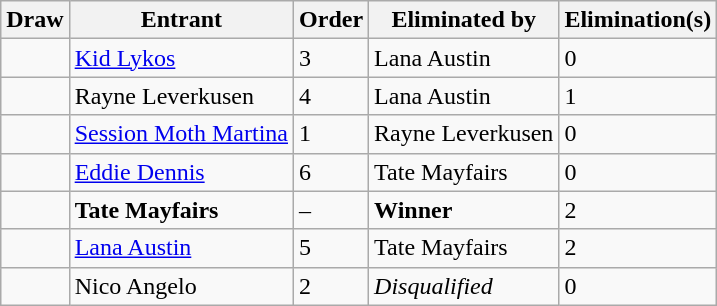<table class="wikitable sortable">
<tr>
<th>Draw</th>
<th>Entrant</th>
<th>Order</th>
<th>Eliminated by</th>
<th>Elimination(s)</th>
</tr>
<tr>
<td></td>
<td><a href='#'>Kid Lykos</a></td>
<td>3</td>
<td>Lana Austin</td>
<td>0</td>
</tr>
<tr>
<td></td>
<td>Rayne Leverkusen</td>
<td>4</td>
<td>Lana Austin</td>
<td>1</td>
</tr>
<tr>
<td></td>
<td><a href='#'>Session Moth Martina</a></td>
<td>1</td>
<td>Rayne Leverkusen</td>
<td>0</td>
</tr>
<tr>
<td></td>
<td><a href='#'>Eddie Dennis</a></td>
<td>6</td>
<td>Tate Mayfairs</td>
<td>0</td>
</tr>
<tr>
<td></td>
<td><strong>Tate Mayfairs</strong></td>
<td>–</td>
<td><strong>Winner</strong></td>
<td>2</td>
</tr>
<tr>
<td></td>
<td><a href='#'>Lana Austin</a></td>
<td>5</td>
<td>Tate Mayfairs</td>
<td>2</td>
</tr>
<tr>
<td></td>
<td>Nico Angelo</td>
<td>2</td>
<td><em>Disqualified</em></td>
<td>0</td>
</tr>
</table>
